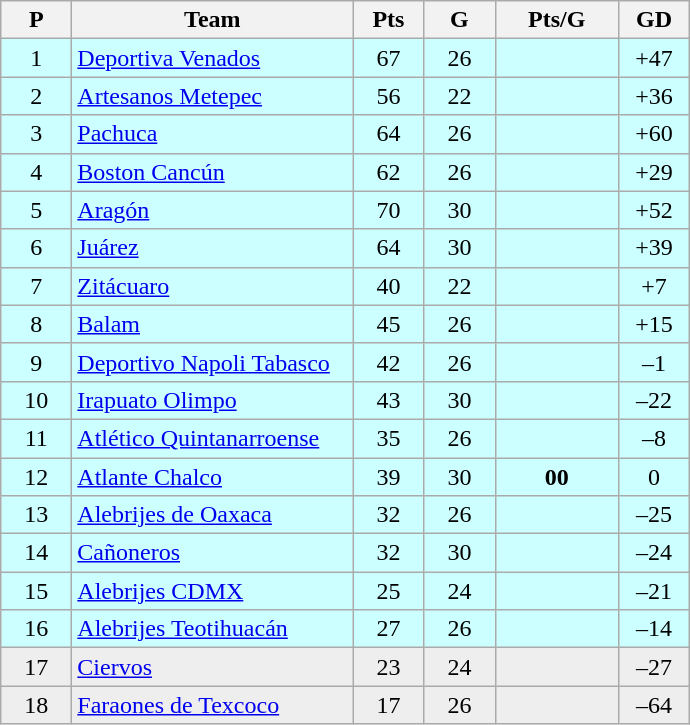<table class="wikitable" style="text-align: center;">
<tr>
<th width=40>P</th>
<th width=180>Team</th>
<th width=40>Pts</th>
<th width=40>G</th>
<th width=75>Pts/G</th>
<th width=40>GD</th>
</tr>
<tr bgcolor=#CCFFFF>
<td>1</td>
<td align=left><a href='#'>Deportiva Venados</a></td>
<td>67</td>
<td>26</td>
<td><strong></strong></td>
<td>+47</td>
</tr>
<tr bgcolor=#CCFFFF>
<td>2</td>
<td align=left><a href='#'>Artesanos Metepec</a></td>
<td>56</td>
<td>22</td>
<td><strong></strong></td>
<td>+36</td>
</tr>
<tr bgcolor=#CCFFFF>
<td>3</td>
<td align=left><a href='#'>Pachuca</a></td>
<td>64</td>
<td>26</td>
<td><strong></strong></td>
<td>+60</td>
</tr>
<tr bgcolor=#CCFFFF>
<td>4</td>
<td align=left><a href='#'>Boston Cancún</a></td>
<td>62</td>
<td>26</td>
<td><strong></strong></td>
<td>+29</td>
</tr>
<tr bgcolor=#CCFFFF>
<td>5</td>
<td align=left><a href='#'>Aragón</a></td>
<td>70</td>
<td>30</td>
<td><strong></strong></td>
<td>+52</td>
</tr>
<tr bgcolor=#CCFFFF>
<td>6</td>
<td align=left><a href='#'>Juárez</a></td>
<td>64</td>
<td>30</td>
<td><strong></strong></td>
<td>+39</td>
</tr>
<tr bgcolor=#CCFFFF>
<td>7</td>
<td align=left><a href='#'>Zitácuaro</a></td>
<td>40</td>
<td>22</td>
<td><strong></strong></td>
<td>+7</td>
</tr>
<tr bgcolor=#CCFFFF>
<td>8</td>
<td align=left><a href='#'>Balam</a></td>
<td>45</td>
<td>26</td>
<td><strong></strong></td>
<td>+15</td>
</tr>
<tr bgcolor=#CCFFFF>
<td>9</td>
<td align=left><a href='#'>Deportivo Napoli Tabasco</a></td>
<td>42</td>
<td>26</td>
<td><strong></strong></td>
<td>–1</td>
</tr>
<tr bgcolor=#CCFFFF>
<td>10</td>
<td align=left><a href='#'>Irapuato Olimpo</a></td>
<td>43</td>
<td>30</td>
<td><strong></strong></td>
<td>–22</td>
</tr>
<tr bgcolor=#CCFFFF>
<td>11</td>
<td align=left><a href='#'>Atlético Quintanarroense</a></td>
<td>35</td>
<td>26</td>
<td><strong></strong></td>
<td>–8</td>
</tr>
<tr bgcolor=#CCFFFF>
<td>12</td>
<td align=left><a href='#'>Atlante Chalco</a></td>
<td>39</td>
<td>30</td>
<td><strong>00</strong></td>
<td>0</td>
</tr>
<tr bgcolor=#CCFFFF>
<td>13</td>
<td align=left><a href='#'>Alebrijes de Oaxaca</a></td>
<td>32</td>
<td>26</td>
<td><strong></strong></td>
<td>–25</td>
</tr>
<tr bgcolor=#CCFFFF>
<td>14</td>
<td align=left><a href='#'>Cañoneros</a></td>
<td>32</td>
<td>30</td>
<td><strong></strong></td>
<td>–24</td>
</tr>
<tr bgcolor=#CCFFFF>
<td>15</td>
<td align=left><a href='#'>Alebrijes CDMX</a></td>
<td>25</td>
<td>24</td>
<td><strong></strong></td>
<td>–21</td>
</tr>
<tr bgcolor=#CCFFFF>
<td>16</td>
<td align=left><a href='#'>Alebrijes Teotihuacán</a></td>
<td>27</td>
<td>26</td>
<td><strong></strong></td>
<td>–14</td>
</tr>
<tr bgcolor=#EEEEEE>
<td>17</td>
<td align=left><a href='#'>Ciervos</a></td>
<td>23</td>
<td>24</td>
<td><strong></strong></td>
<td>–27</td>
</tr>
<tr bgcolor=#EEEEEE>
<td>18</td>
<td align=left><a href='#'>Faraones de Texcoco</a></td>
<td>17</td>
<td>26</td>
<td><strong></strong></td>
<td>–64</td>
</tr>
</table>
